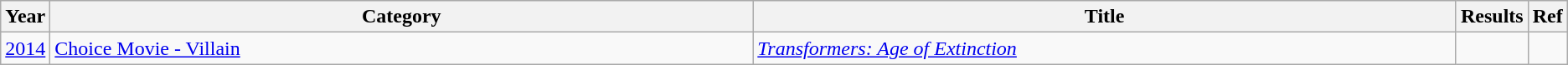<table class="wikitable">
<tr>
<th scope="col" style="width:1em;">Year</th>
<th scope="col" style="width:35em;">Category</th>
<th scope="col" style="width:35em;">Title</th>
<th scope="col" style="width:1em;">Results</th>
<th scope="col" style="width:1em;">Ref</th>
</tr>
<tr>
<td><a href='#'>2014</a></td>
<td><a href='#'>Choice Movie - Villain</a></td>
<td><em><a href='#'>Transformers: Age of Extinction</a></em></td>
<td></td>
<td></td>
</tr>
</table>
